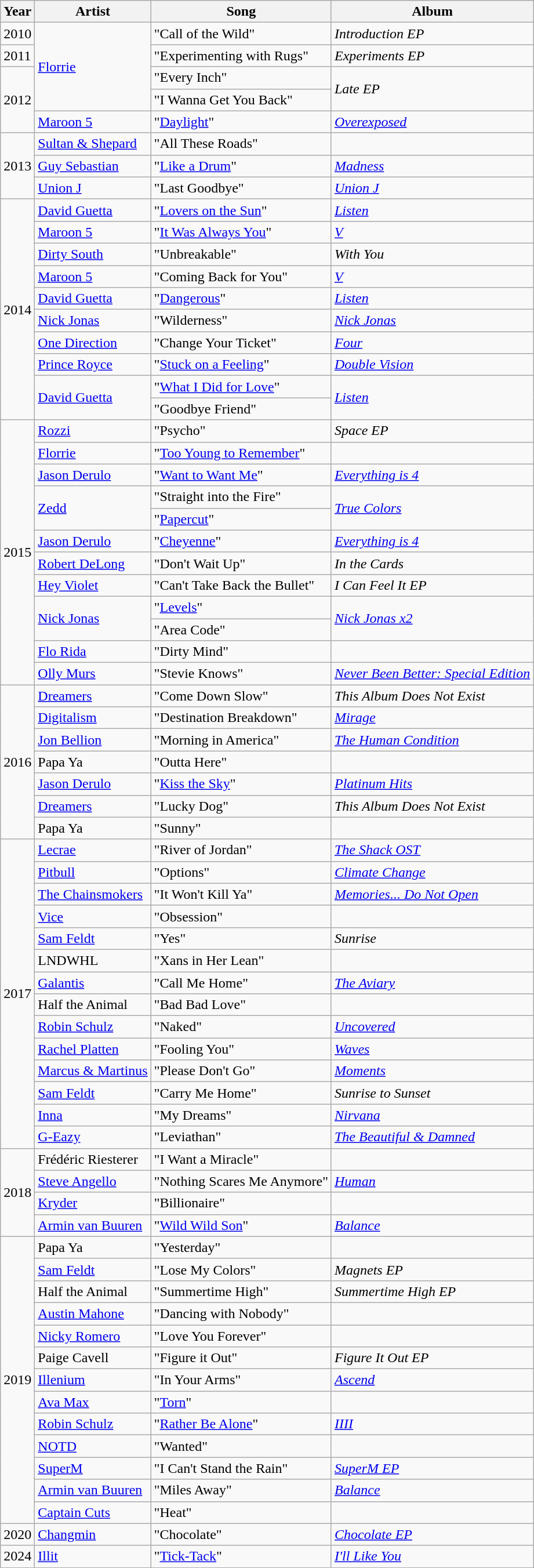<table class="wikitable">
<tr>
<th>Year</th>
<th>Artist</th>
<th>Song</th>
<th>Album</th>
</tr>
<tr>
<td>2010</td>
<td rowspan="4"><a href='#'>Florrie</a></td>
<td>"Call of the Wild"</td>
<td><em>Introduction EP</em></td>
</tr>
<tr>
<td>2011</td>
<td>"Experimenting with Rugs"</td>
<td><em>Experiments EP</em></td>
</tr>
<tr>
<td rowspan="3">2012</td>
<td>"Every Inch"</td>
<td rowspan="2"><em>Late EP</em></td>
</tr>
<tr>
<td>"I Wanna Get You Back"</td>
</tr>
<tr>
<td><a href='#'>Maroon 5</a></td>
<td>"<a href='#'>Daylight</a>"</td>
<td><em><a href='#'>Overexposed</a></em></td>
</tr>
<tr>
<td rowspan="3">2013</td>
<td><a href='#'>Sultan & Shepard</a></td>
<td>"All These Roads" </td>
<td></td>
</tr>
<tr>
<td><a href='#'>Guy Sebastian</a></td>
<td>"<a href='#'>Like a Drum</a>"</td>
<td><em><a href='#'>Madness</a></em></td>
</tr>
<tr>
<td><a href='#'>Union J</a></td>
<td>"Last Goodbye"</td>
<td><em><a href='#'>Union J</a></em></td>
</tr>
<tr>
<td rowspan="10">2014</td>
<td><a href='#'>David Guetta</a></td>
<td>"<a href='#'>Lovers on the Sun</a>" </td>
<td><em><a href='#'>Listen</a></em></td>
</tr>
<tr>
<td><a href='#'>Maroon 5</a></td>
<td>"<a href='#'>It Was Always You</a>"</td>
<td><em><a href='#'>V</a></em></td>
</tr>
<tr>
<td><a href='#'>Dirty South</a></td>
<td>"Unbreakable" </td>
<td><em>With You</em></td>
</tr>
<tr>
<td><a href='#'>Maroon 5</a></td>
<td>"Coming Back for You"</td>
<td><em><a href='#'>V</a></em></td>
</tr>
<tr>
<td><a href='#'>David Guetta</a></td>
<td>"<a href='#'>Dangerous</a>" </td>
<td><em><a href='#'>Listen</a></em></td>
</tr>
<tr>
<td><a href='#'>Nick Jonas</a></td>
<td>"Wilderness"</td>
<td><em><a href='#'>Nick Jonas</a></em></td>
</tr>
<tr>
<td><a href='#'>One Direction</a></td>
<td>"Change Your Ticket"</td>
<td><em><a href='#'>Four</a></em></td>
</tr>
<tr>
<td><a href='#'>Prince Royce</a></td>
<td>"<a href='#'>Stuck on a Feeling</a>" </td>
<td><em><a href='#'>Double Vision</a></em></td>
</tr>
<tr>
<td rowspan="2"><a href='#'>David Guetta</a></td>
<td>"<a href='#'>What I Did for Love</a>" </td>
<td rowspan="2"><em><a href='#'>Listen</a></em></td>
</tr>
<tr>
<td>"Goodbye Friend" </td>
</tr>
<tr>
<td rowspan="12">2015</td>
<td><a href='#'>Rozzi</a></td>
<td>"Psycho"</td>
<td><em>Space EP</em></td>
</tr>
<tr>
<td><a href='#'>Florrie</a></td>
<td>"<a href='#'>Too Young to Remember</a>"</td>
<td></td>
</tr>
<tr>
<td><a href='#'>Jason Derulo</a></td>
<td>"<a href='#'>Want to Want Me</a>"</td>
<td><em><a href='#'>Everything is 4</a></em></td>
</tr>
<tr>
<td rowspan="2"><a href='#'>Zedd</a></td>
<td>"Straight into the Fire"</td>
<td rowspan="2"><em><a href='#'>True Colors</a></em></td>
</tr>
<tr>
<td>"<a href='#'>Papercut</a>" </td>
</tr>
<tr>
<td><a href='#'>Jason Derulo</a></td>
<td>"<a href='#'>Cheyenne</a>"</td>
<td><em><a href='#'>Everything is 4</a></em></td>
</tr>
<tr>
<td><a href='#'>Robert DeLong</a></td>
<td>"Don't Wait Up"</td>
<td><em>In the Cards</em></td>
</tr>
<tr>
<td><a href='#'>Hey Violet</a></td>
<td>"Can't Take Back the Bullet"</td>
<td><em>I Can Feel It EP</em></td>
</tr>
<tr>
<td rowspan="2"><a href='#'>Nick Jonas</a></td>
<td>"<a href='#'>Levels</a>"</td>
<td rowspan="2"><em><a href='#'>Nick Jonas x2</a></em></td>
</tr>
<tr>
<td>"Area Code"</td>
</tr>
<tr>
<td><a href='#'>Flo Rida</a></td>
<td>"Dirty Mind" </td>
<td></td>
</tr>
<tr>
<td><a href='#'>Olly Murs</a></td>
<td>"Stevie Knows"</td>
<td><em><a href='#'>Never Been Better: Special Edition</a></em></td>
</tr>
<tr>
<td rowspan="7">2016</td>
<td><a href='#'>Dreamers</a></td>
<td>"Come Down Slow"</td>
<td><em>This Album Does Not Exist</em></td>
</tr>
<tr>
<td><a href='#'>Digitalism</a></td>
<td>"Destination Breakdown"</td>
<td><em><a href='#'>Mirage</a></em></td>
</tr>
<tr>
<td><a href='#'>Jon Bellion</a></td>
<td>"Morning in America"</td>
<td><em><a href='#'>The Human Condition</a></em></td>
</tr>
<tr>
<td>Papa Ya</td>
<td>"Outta Here" </td>
<td></td>
</tr>
<tr>
<td><a href='#'>Jason Derulo</a></td>
<td>"<a href='#'>Kiss the Sky</a>"</td>
<td><em><a href='#'>Platinum Hits</a></em></td>
</tr>
<tr>
<td><a href='#'>Dreamers</a></td>
<td>"Lucky Dog"</td>
<td><em>This Album Does Not Exist</em></td>
</tr>
<tr>
<td>Papa Ya</td>
<td>"Sunny"</td>
<td></td>
</tr>
<tr>
<td rowspan="14">2017</td>
<td><a href='#'>Lecrae</a></td>
<td>"River of Jordan" </td>
<td><em><a href='#'>The Shack OST</a></em></td>
</tr>
<tr>
<td><a href='#'>Pitbull</a></td>
<td>"Options" </td>
<td><em><a href='#'>Climate Change</a></em></td>
</tr>
<tr>
<td><a href='#'>The Chainsmokers</a></td>
<td>"It Won't Kill Ya" </td>
<td><em><a href='#'>Memories... Do Not Open</a></em></td>
</tr>
<tr>
<td><a href='#'>Vice</a></td>
<td>"Obsession" </td>
<td></td>
</tr>
<tr>
<td><a href='#'>Sam Feldt</a></td>
<td>"Yes" </td>
<td><em>Sunrise</em></td>
</tr>
<tr>
<td>LNDWHL</td>
<td>"Xans in Her Lean"</td>
<td></td>
</tr>
<tr>
<td><a href='#'>Galantis</a></td>
<td>"Call Me Home"</td>
<td><em><a href='#'>The Aviary</a></em></td>
</tr>
<tr>
<td>Half the Animal</td>
<td>"Bad Bad Love"</td>
<td></td>
</tr>
<tr>
<td><a href='#'>Robin Schulz</a></td>
<td>"Naked" </td>
<td><em><a href='#'>Uncovered</a></em></td>
</tr>
<tr>
<td><a href='#'>Rachel Platten</a></td>
<td>"Fooling You"</td>
<td><em><a href='#'>Waves</a></em></td>
</tr>
<tr>
<td><a href='#'>Marcus & Martinus</a></td>
<td>"Please Don't Go"</td>
<td><em><a href='#'>Moments</a></em></td>
</tr>
<tr>
<td><a href='#'>Sam Feldt</a></td>
<td>"Carry Me Home" </td>
<td><em>Sunrise to Sunset</em></td>
</tr>
<tr>
<td><a href='#'>Inna</a></td>
<td>"My Dreams"</td>
<td><em><a href='#'>Nirvana</a></em></td>
</tr>
<tr>
<td><a href='#'>G-Eazy</a></td>
<td>"Leviathan" </td>
<td><em><a href='#'>The Beautiful & Damned</a></em></td>
</tr>
<tr>
<td rowspan="4">2018</td>
<td>Frédéric Riesterer</td>
<td>"I Want a Miracle" </td>
<td></td>
</tr>
<tr>
<td><a href='#'>Steve Angello</a></td>
<td>"Nothing Scares Me Anymore" </td>
<td><em><a href='#'>Human</a></em></td>
</tr>
<tr>
<td><a href='#'>Kryder</a></td>
<td>"Billionaire" </td>
<td></td>
</tr>
<tr>
<td><a href='#'>Armin van Buuren</a></td>
<td>"<a href='#'>Wild Wild Son</a>" </td>
<td><em><a href='#'>Balance</a></em></td>
</tr>
<tr>
<td rowspan="13">2019</td>
<td>Papa Ya</td>
<td>"Yesterday"</td>
<td></td>
</tr>
<tr>
<td><a href='#'>Sam Feldt</a></td>
<td>"Lose My Colors" </td>
<td><em>Magnets EP</em></td>
</tr>
<tr>
<td>Half the Animal</td>
<td>"Summertime High"</td>
<td><em>Summertime High EP</em></td>
</tr>
<tr>
<td><a href='#'>Austin Mahone</a></td>
<td>"Dancing with Nobody"</td>
<td></td>
</tr>
<tr>
<td><a href='#'>Nicky Romero</a></td>
<td>"Love You Forever" </td>
<td></td>
</tr>
<tr>
<td>Paige Cavell</td>
<td>"Figure it Out"</td>
<td><em>Figure It Out EP</em></td>
</tr>
<tr>
<td><a href='#'>Illenium</a></td>
<td>"In Your Arms" </td>
<td><em><a href='#'>Ascend</a></em></td>
</tr>
<tr>
<td><a href='#'>Ava Max</a></td>
<td>"<a href='#'>Torn</a>"</td>
<td></td>
</tr>
<tr>
<td><a href='#'>Robin Schulz</a></td>
<td>"<a href='#'>Rather Be Alone</a>" </td>
<td><em><a href='#'>IIII</a></em></td>
</tr>
<tr>
<td><a href='#'>NOTD</a></td>
<td>"Wanted" </td>
<td></td>
</tr>
<tr>
<td><a href='#'>SuperM</a></td>
<td>"I Can't Stand the Rain" </td>
<td><em><a href='#'>SuperM EP</a></em></td>
</tr>
<tr>
<td><a href='#'>Armin van Buuren</a></td>
<td>"Miles Away" </td>
<td><em><a href='#'>Balance</a></em></td>
</tr>
<tr>
<td><a href='#'>Captain Cuts</a></td>
<td>"Heat" </td>
<td></td>
</tr>
<tr>
<td>2020</td>
<td><a href='#'>Changmin</a></td>
<td>"Chocolate"</td>
<td><em><a href='#'>Chocolate EP</a></em></td>
</tr>
<tr>
<td>2024</td>
<td><a href='#'>Illit</a></td>
<td>"<a href='#'>Tick-Tack</a>"</td>
<td><em><a href='#'>I'll Like You</a></em></td>
</tr>
</table>
